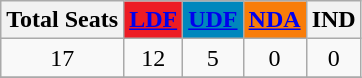<table class="wikitable">
<tr>
<th scope="col">Total Seats</th>
<th scope="col" style="background:#ED1C24; color:black;"><a href='#'>LDF</a></th>
<th scope="col" style="background:#0087BD; color:black;"><a href='#'>UDF</a></th>
<th scope="col" style="background:#F97D09; color:black;"><a href='#'>NDA</a></th>
<th scope="col">IND</th>
</tr>
<tr>
<td align="center">17</td>
<td align="center">12</td>
<td align="center">5</td>
<td align="center">0</td>
<td align="center">0</td>
</tr>
<tr>
</tr>
</table>
